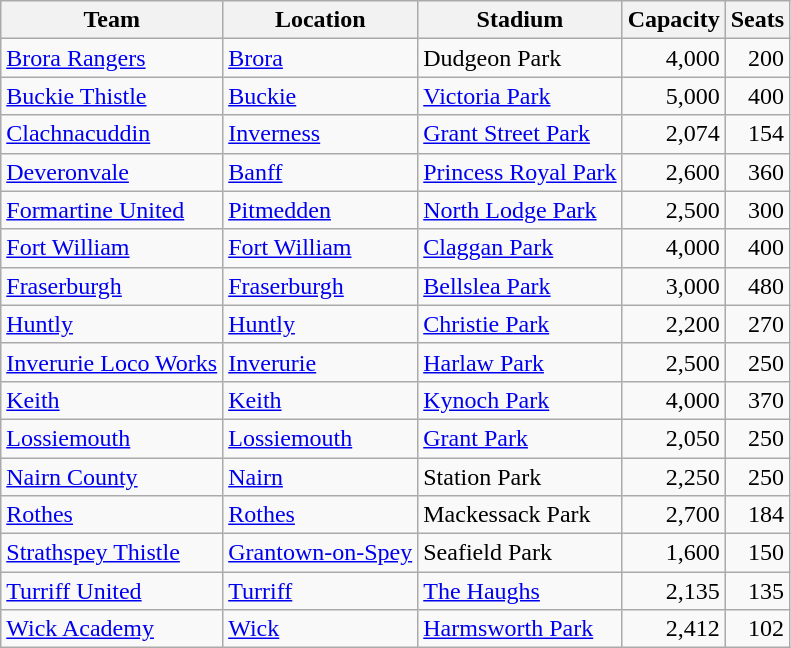<table class="wikitable sortable">
<tr>
<th>Team</th>
<th>Location</th>
<th>Stadium</th>
<th data-sort-type="number">Capacity</th>
<th data-sort-type="number">Seats</th>
</tr>
<tr>
<td><a href='#'>Brora Rangers</a></td>
<td><a href='#'>Brora</a></td>
<td>Dudgeon Park</td>
<td align=right>4,000</td>
<td align=right>200</td>
</tr>
<tr>
<td><a href='#'>Buckie Thistle</a></td>
<td><a href='#'>Buckie</a></td>
<td><a href='#'>Victoria Park</a></td>
<td align=right>5,000</td>
<td align=right>400</td>
</tr>
<tr>
<td><a href='#'>Clachnacuddin</a></td>
<td><a href='#'>Inverness</a></td>
<td><a href='#'>Grant Street Park</a></td>
<td align=right>2,074</td>
<td align=right>154</td>
</tr>
<tr>
<td><a href='#'>Deveronvale</a></td>
<td><a href='#'>Banff</a></td>
<td><a href='#'>Princess Royal Park</a></td>
<td align=right>2,600</td>
<td align=right>360</td>
</tr>
<tr>
<td><a href='#'>Formartine United</a></td>
<td><a href='#'>Pitmedden</a></td>
<td><a href='#'>North Lodge Park</a></td>
<td align=right>2,500</td>
<td align=right>300</td>
</tr>
<tr>
<td><a href='#'>Fort William</a></td>
<td><a href='#'>Fort William</a></td>
<td><a href='#'>Claggan Park</a></td>
<td align=right>4,000</td>
<td align=right>400</td>
</tr>
<tr>
<td><a href='#'>Fraserburgh</a></td>
<td><a href='#'>Fraserburgh</a></td>
<td><a href='#'>Bellslea Park</a></td>
<td align=right>3,000</td>
<td align=right>480</td>
</tr>
<tr>
<td><a href='#'>Huntly</a></td>
<td><a href='#'>Huntly</a></td>
<td><a href='#'>Christie Park</a></td>
<td align=right>2,200</td>
<td align=right>270</td>
</tr>
<tr>
<td><a href='#'>Inverurie Loco Works</a></td>
<td><a href='#'>Inverurie</a></td>
<td><a href='#'>Harlaw Park</a></td>
<td align=right>2,500</td>
<td align=right>250</td>
</tr>
<tr>
<td><a href='#'>Keith</a></td>
<td><a href='#'>Keith</a></td>
<td><a href='#'>Kynoch Park</a></td>
<td align=right>4,000</td>
<td align=right>370</td>
</tr>
<tr>
<td><a href='#'>Lossiemouth</a></td>
<td><a href='#'>Lossiemouth</a></td>
<td><a href='#'>Grant Park</a></td>
<td align=right>2,050</td>
<td align=right>250</td>
</tr>
<tr>
<td><a href='#'>Nairn County</a></td>
<td><a href='#'>Nairn</a></td>
<td>Station Park</td>
<td align=right>2,250</td>
<td align=right>250</td>
</tr>
<tr>
<td><a href='#'>Rothes</a></td>
<td><a href='#'>Rothes</a></td>
<td>Mackessack Park</td>
<td align=right>2,700</td>
<td align=right>184</td>
</tr>
<tr>
<td><a href='#'>Strathspey Thistle</a></td>
<td><a href='#'>Grantown-on-Spey</a></td>
<td>Seafield Park</td>
<td align=right>1,600</td>
<td align=right>150</td>
</tr>
<tr>
<td><a href='#'>Turriff United</a></td>
<td><a href='#'>Turriff</a></td>
<td><a href='#'>The Haughs</a></td>
<td align=right>2,135</td>
<td align=right>135</td>
</tr>
<tr>
<td><a href='#'>Wick Academy</a></td>
<td><a href='#'>Wick</a></td>
<td><a href='#'>Harmsworth Park</a></td>
<td align=right>2,412</td>
<td align=right>102</td>
</tr>
</table>
